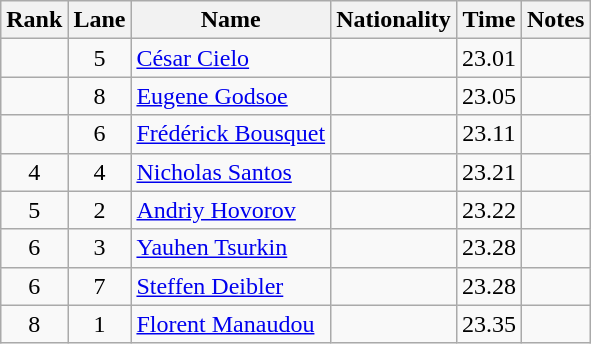<table class="wikitable sortable" style="text-align:center">
<tr>
<th>Rank</th>
<th>Lane</th>
<th>Name</th>
<th>Nationality</th>
<th>Time</th>
<th>Notes</th>
</tr>
<tr>
<td></td>
<td>5</td>
<td align=left><a href='#'>César Cielo</a></td>
<td align=left></td>
<td>23.01</td>
<td></td>
</tr>
<tr>
<td></td>
<td>8</td>
<td align=left><a href='#'>Eugene Godsoe</a></td>
<td align=left></td>
<td>23.05</td>
<td></td>
</tr>
<tr>
<td></td>
<td>6</td>
<td align=left><a href='#'>Frédérick Bousquet</a></td>
<td align=left></td>
<td>23.11</td>
<td></td>
</tr>
<tr>
<td>4</td>
<td>4</td>
<td align=left><a href='#'>Nicholas Santos</a></td>
<td align=left></td>
<td>23.21</td>
<td></td>
</tr>
<tr>
<td>5</td>
<td>2</td>
<td align=left><a href='#'>Andriy Hovorov</a></td>
<td align=left></td>
<td>23.22</td>
<td></td>
</tr>
<tr>
<td>6</td>
<td>3</td>
<td align=left><a href='#'>Yauhen Tsurkin</a></td>
<td align=left></td>
<td>23.28</td>
<td></td>
</tr>
<tr>
<td>6</td>
<td>7</td>
<td align=left><a href='#'>Steffen Deibler</a></td>
<td align=left></td>
<td>23.28</td>
<td></td>
</tr>
<tr>
<td>8</td>
<td>1</td>
<td align=left><a href='#'>Florent Manaudou</a></td>
<td align=left></td>
<td>23.35</td>
<td></td>
</tr>
</table>
